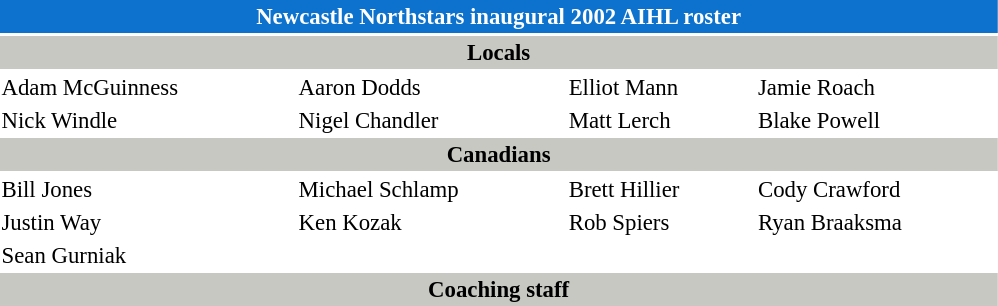<table class="toccolours" style="width:44em; font-size: 95%">
<tr>
<th colspan="4" style="background:#0D72CE;color:white;border:#0D72CE 1px solid">Newcastle Northstars inaugural 2002 AIHL roster</th>
</tr>
<tr>
<th colspan="4" style="background:#c8c8c3;color:black;border:#c8c8c3 1px solid">Locals</th>
</tr>
<tr>
<td> Adam McGuinness</td>
<td> Aaron Dodds</td>
<td> Elliot Mann</td>
<td> Jamie Roach</td>
</tr>
<tr>
<td> Nick Windle</td>
<td> Nigel Chandler</td>
<td> Matt Lerch</td>
<td> Blake Powell</td>
</tr>
<tr>
<th colspan="4" style="background:#c8c8c3;color:black;border:#c8c8c3 1px solid">Canadians</th>
</tr>
<tr>
<td> Bill Jones</td>
<td> Michael Schlamp</td>
<td> Brett Hillier</td>
<td> Cody Crawford</td>
</tr>
<tr>
<td> Justin Way</td>
<td> Ken Kozak</td>
<td> Rob Spiers</td>
<td> Ryan Braaksma</td>
</tr>
<tr>
<td> Sean Gurniak</td>
</tr>
<tr>
<th colspan="4" style="background:#c8c8c3;color:black;border:#c8c8c3 1px solid">Coaching staff</th>
</tr>
<tr>
<td colspan="4"></td>
</tr>
<tr>
</tr>
</table>
